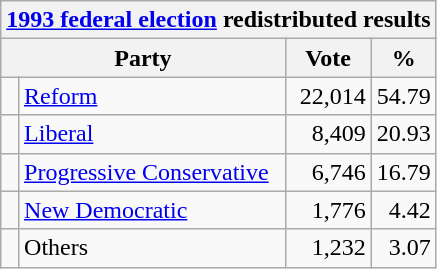<table class="wikitable">
<tr>
<th colspan="4"><a href='#'>1993 federal election</a> redistributed results</th>
</tr>
<tr>
<th bgcolor="#DDDDFF" width="130px" colspan="2">Party</th>
<th bgcolor="#DDDDFF" width="50px">Vote</th>
<th bgcolor="#DDDDFF" width="30px">%</th>
</tr>
<tr>
<td> </td>
<td><a href='#'>Reform</a></td>
<td align=right>22,014</td>
<td align=right>54.79</td>
</tr>
<tr>
<td> </td>
<td><a href='#'>Liberal</a></td>
<td align=right>8,409</td>
<td align=right>20.93</td>
</tr>
<tr>
<td> </td>
<td><a href='#'>Progressive Conservative</a></td>
<td align=right>6,746</td>
<td align=right>16.79</td>
</tr>
<tr>
<td> </td>
<td><a href='#'>New Democratic</a></td>
<td align=right>1,776</td>
<td align=right>4.42</td>
</tr>
<tr>
<td> </td>
<td>Others</td>
<td align=right>1,232</td>
<td align=right>3.07</td>
</tr>
</table>
